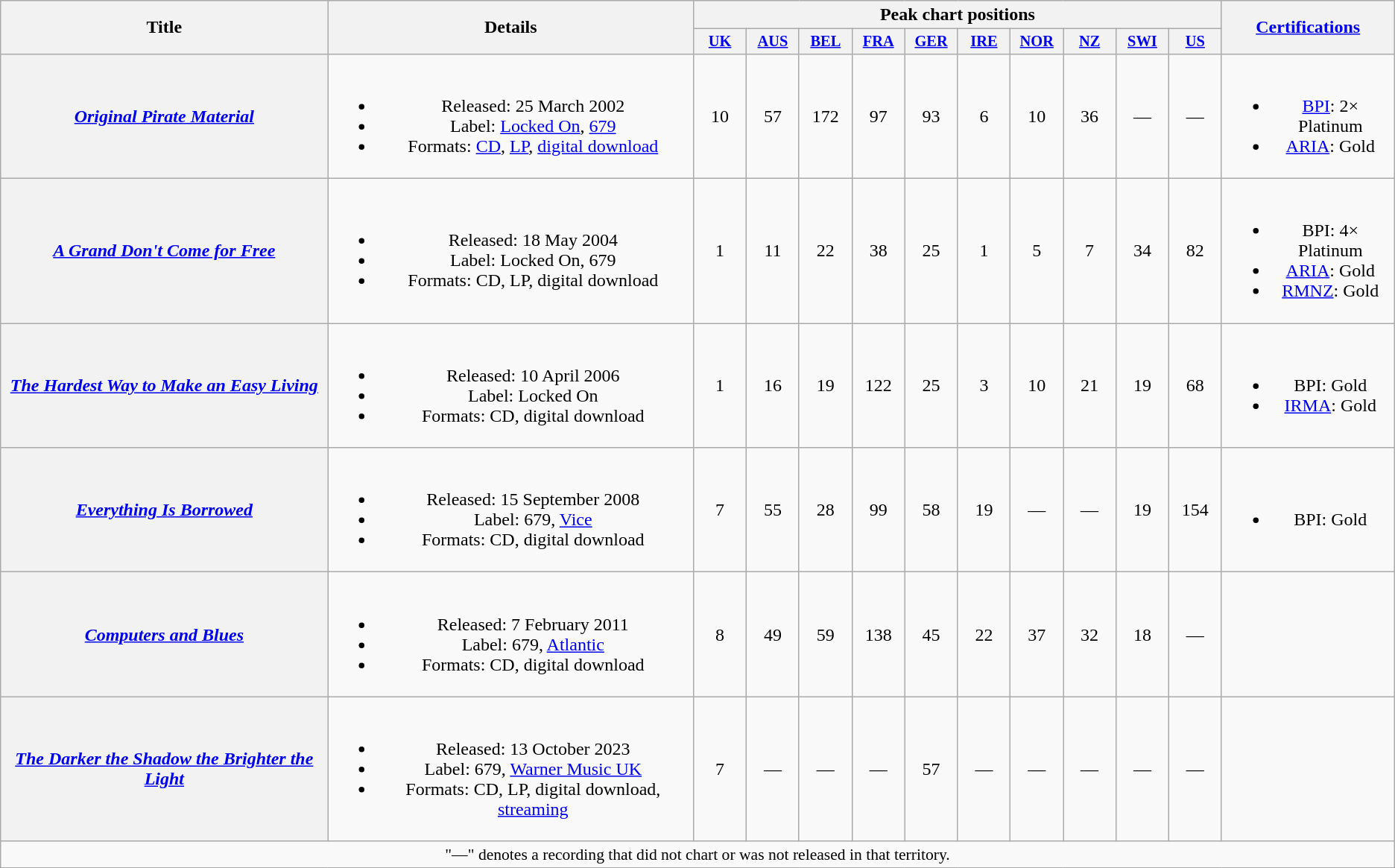<table class="wikitable plainrowheaders" style="text-align:center;" border="1">
<tr>
<th scope="col" rowspan="2">Title</th>
<th scope="col" rowspan="2">Details</th>
<th scope="col" colspan="10">Peak chart positions</th>
<th scope="col" rowspan="2"><a href='#'>Certifications</a></th>
</tr>
<tr>
<th scope="col" style="width:3em;font-size:85%;"><a href='#'>UK</a><br></th>
<th scope="col" style="width:3em;font-size:85%;"><a href='#'>AUS</a><br></th>
<th scope="col" style="width:3em;font-size:85%;"><a href='#'>BEL</a><br></th>
<th scope="col" style="width:3em;font-size:85%;"><a href='#'>FRA</a><br></th>
<th scope="col" style="width:3em;font-size:85%;"><a href='#'>GER</a><br></th>
<th scope="col" style="width:3em;font-size:85%;"><a href='#'>IRE</a><br></th>
<th scope="col" style="width:3em;font-size:85%;"><a href='#'>NOR</a><br></th>
<th scope="col" style="width:3em;font-size:85%;"><a href='#'>NZ</a><br></th>
<th scope="col" style="width:3em;font-size:85%;"><a href='#'>SWI</a><br></th>
<th scope="col" style="width:3em;font-size:85%;"><a href='#'>US</a><br></th>
</tr>
<tr>
<th scope="row"><em><a href='#'>Original Pirate Material</a></em></th>
<td><br><ul><li>Released: 25 March 2002</li><li>Label: <a href='#'>Locked On</a>, <a href='#'>679</a></li><li>Formats: <a href='#'>CD</a>, <a href='#'>LP</a>, <a href='#'>digital download</a></li></ul></td>
<td>10</td>
<td>57</td>
<td>172</td>
<td>97</td>
<td>93</td>
<td>6</td>
<td>10</td>
<td>36</td>
<td>—</td>
<td>—</td>
<td><br><ul><li><a href='#'>BPI</a>: 2× Platinum</li><li><a href='#'>ARIA</a>: Gold</li></ul></td>
</tr>
<tr>
<th scope="row"><em><a href='#'>A Grand Don't Come for Free</a></em></th>
<td><br><ul><li>Released: 18 May 2004</li><li>Label: Locked On, 679</li><li>Formats: CD, LP, digital download</li></ul></td>
<td>1</td>
<td>11</td>
<td>22</td>
<td>38</td>
<td>25</td>
<td>1</td>
<td>5</td>
<td>7</td>
<td>34</td>
<td>82</td>
<td><br><ul><li>BPI: 4× Platinum</li><li><a href='#'>ARIA</a>: Gold</li><li><a href='#'>RMNZ</a>: Gold</li></ul></td>
</tr>
<tr>
<th scope="row"><em><a href='#'>The Hardest Way to Make an Easy Living</a></em></th>
<td><br><ul><li>Released: 10 April 2006</li><li>Label: Locked On</li><li>Formats: CD, digital download</li></ul></td>
<td>1</td>
<td>16</td>
<td>19</td>
<td>122</td>
<td>25</td>
<td>3</td>
<td>10</td>
<td>21</td>
<td>19</td>
<td>68</td>
<td><br><ul><li>BPI: Gold</li><li><a href='#'>IRMA</a>: Gold</li></ul></td>
</tr>
<tr>
<th scope="row"><em><a href='#'>Everything Is Borrowed</a></em></th>
<td><br><ul><li>Released: 15 September 2008</li><li>Label: 679, <a href='#'>Vice</a></li><li>Formats: CD, digital download</li></ul></td>
<td>7</td>
<td>55</td>
<td>28</td>
<td>99</td>
<td>58</td>
<td>19</td>
<td>—</td>
<td>—</td>
<td>19</td>
<td>154</td>
<td><br><ul><li>BPI: Gold</li></ul></td>
</tr>
<tr>
<th scope="row"><em><a href='#'>Computers and Blues</a></em></th>
<td><br><ul><li>Released: 7 February 2011</li><li>Label: 679, <a href='#'>Atlantic</a></li><li>Formats: CD, digital download</li></ul></td>
<td>8</td>
<td>49</td>
<td>59</td>
<td>138</td>
<td>45</td>
<td>22</td>
<td>37</td>
<td>32</td>
<td>18</td>
<td>—</td>
<td></td>
</tr>
<tr>
<th scope="row"><em><a href='#'>The Darker the Shadow the Brighter the Light</a></em></th>
<td><br><ul><li>Released: 13 October 2023</li><li>Label: 679, <a href='#'>Warner Music UK</a></li><li>Formats: CD, LP, digital download, <a href='#'>streaming</a></li></ul></td>
<td>7</td>
<td>—</td>
<td>—</td>
<td>—</td>
<td>57</td>
<td>—</td>
<td>—</td>
<td>—</td>
<td>—</td>
<td>—</td>
<td></td>
</tr>
<tr>
<td colspan="14" style="font-size:90%">"—" denotes a recording that did not chart or was not released in that territory.</td>
</tr>
</table>
